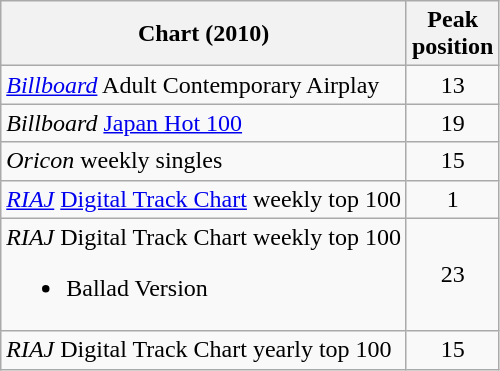<table class="wikitable">
<tr>
<th>Chart (2010)</th>
<th>Peak<br>position</th>
</tr>
<tr>
<td><em><a href='#'>Billboard</a></em> Adult Contemporary Airplay</td>
<td align="center">13</td>
</tr>
<tr>
<td><em>Billboard</em> <a href='#'>Japan Hot 100</a></td>
<td align="center">19</td>
</tr>
<tr>
<td><em>Oricon</em> weekly singles</td>
<td align="center">15</td>
</tr>
<tr>
<td><em><a href='#'>RIAJ</a></em> <a href='#'>Digital Track Chart</a> weekly top 100</td>
<td align="center">1</td>
</tr>
<tr>
<td><em>RIAJ</em> Digital Track Chart weekly top 100<br><ul><li>Ballad Version</li></ul></td>
<td align="center">23</td>
</tr>
<tr>
<td><em>RIAJ</em> Digital Track Chart yearly top 100</td>
<td align="center">15</td>
</tr>
</table>
